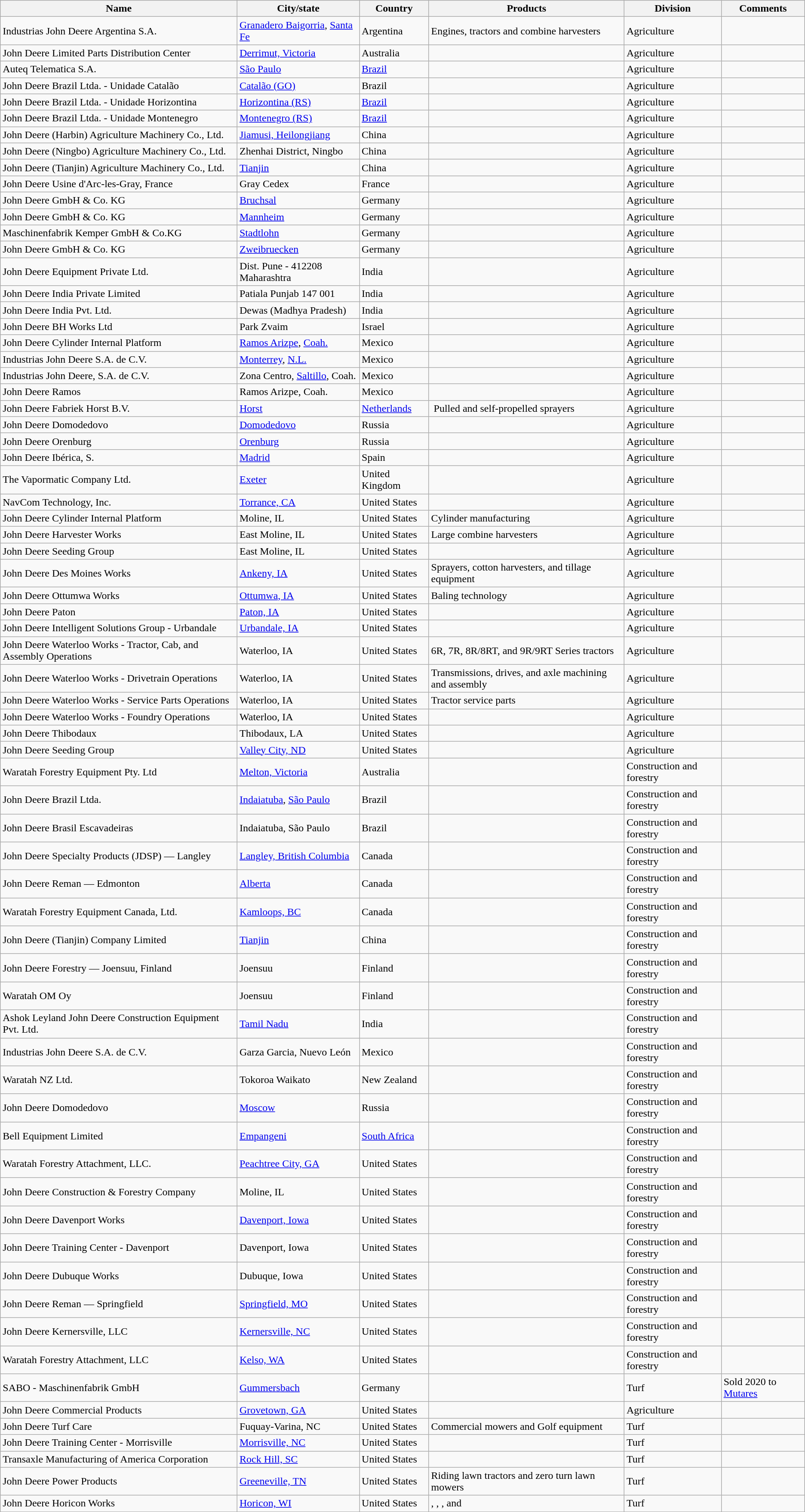<table class="wikitable sortable">
<tr>
<th>Name</th>
<th>City/state</th>
<th>Country</th>
<th class="unsortable">Products</th>
<th>Division</th>
<th class="unsortable">Comments</th>
</tr>
<tr>
<td>Industrias John Deere Argentina S.A.</td>
<td><a href='#'>Granadero Baigorria</a>, <a href='#'>Santa Fe</a></td>
<td>Argentina</td>
<td>Engines, tractors and combine harvesters</td>
<td>Agriculture</td>
<td> </td>
</tr>
<tr>
<td>John Deere Limited Parts Distribution Center</td>
<td><a href='#'>Derrimut, Victoria</a></td>
<td>Australia</td>
<td> </td>
<td>Agriculture</td>
<td> </td>
</tr>
<tr>
<td>Auteq Telematica S.A.</td>
<td><a href='#'>São Paulo</a></td>
<td><a href='#'>Brazil</a></td>
<td> </td>
<td>Agriculture</td>
<td> </td>
</tr>
<tr>
<td>John Deere Brazil Ltda. - Unidade Catalão</td>
<td><a href='#'>Catalão (GO)</a></td>
<td>Brazil</td>
<td> </td>
<td>Agriculture</td>
<td> </td>
</tr>
<tr>
<td>John Deere Brazil Ltda. - Unidade Horizontina</td>
<td><a href='#'>Horizontina (RS)</a></td>
<td><a href='#'>Brazil</a></td>
<td> </td>
<td>Agriculture</td>
<td> </td>
</tr>
<tr>
<td>John Deere Brazil Ltda. - Unidade Montenegro</td>
<td><a href='#'>Montenegro (RS)</a></td>
<td><a href='#'>Brazil</a></td>
<td> </td>
<td>Agriculture</td>
<td> </td>
</tr>
<tr>
<td>John Deere (Harbin) Agriculture Machinery Co., Ltd.</td>
<td><a href='#'>Jiamusi, Heilongjiang</a></td>
<td>China</td>
<td> </td>
<td>Agriculture</td>
<td> </td>
</tr>
<tr>
<td>John Deere (Ningbo) Agriculture Machinery Co., Ltd.</td>
<td>Zhenhai District, Ningbo</td>
<td>China</td>
<td> </td>
<td>Agriculture</td>
<td> </td>
</tr>
<tr>
<td>John Deere (Tianjin) Agriculture Machinery Co., Ltd.</td>
<td><a href='#'>Tianjin</a></td>
<td>China</td>
<td> </td>
<td>Agriculture</td>
<td> </td>
</tr>
<tr>
<td>John Deere Usine d'Arc-les-Gray, France</td>
<td>Gray Cedex</td>
<td>France</td>
<td> </td>
<td>Agriculture</td>
<td> </td>
</tr>
<tr>
<td>John Deere GmbH & Co. KG</td>
<td><a href='#'>Bruchsal</a></td>
<td>Germany</td>
<td> </td>
<td>Agriculture</td>
<td> </td>
</tr>
<tr>
<td>John Deere GmbH & Co. KG</td>
<td><a href='#'>Mannheim</a></td>
<td>Germany</td>
<td> </td>
<td>Agriculture</td>
<td> </td>
</tr>
<tr>
<td>Maschinenfabrik Kemper GmbH & Co.KG</td>
<td><a href='#'>Stadtlohn</a></td>
<td>Germany</td>
<td> </td>
<td>Agriculture</td>
<td> </td>
</tr>
<tr>
<td>John Deere GmbH & Co. KG</td>
<td><a href='#'>Zweibruecken</a></td>
<td>Germany</td>
<td> </td>
<td>Agriculture</td>
<td> </td>
</tr>
<tr>
<td>John Deere Equipment Private Ltd.</td>
<td>Dist. Pune - 412208 Maharashtra</td>
<td>India</td>
<td> </td>
<td>Agriculture</td>
<td> </td>
</tr>
<tr>
<td>John Deere India Private Limited</td>
<td>Patiala Punjab 147 001</td>
<td>India</td>
<td> </td>
<td>Agriculture</td>
<td> </td>
</tr>
<tr>
<td>John Deere India Pvt. Ltd.</td>
<td>Dewas (Madhya Pradesh)</td>
<td>India</td>
<td> </td>
<td>Agriculture</td>
<td> </td>
</tr>
<tr>
<td>John Deere BH Works Ltd</td>
<td>Park Zvaim</td>
<td>Israel</td>
<td> </td>
<td>Agriculture</td>
<td> </td>
</tr>
<tr>
<td>John Deere Cylinder Internal Platform</td>
<td><a href='#'>Ramos Arizpe</a>, <a href='#'>Coah.</a></td>
<td>Mexico</td>
<td> </td>
<td>Agriculture</td>
<td> </td>
</tr>
<tr>
<td>Industrias John Deere S.A. de C.V.</td>
<td><a href='#'>Monterrey</a>, <a href='#'>N.L.</a></td>
<td>Mexico</td>
<td> </td>
<td>Agriculture</td>
<td> </td>
</tr>
<tr>
<td>Industrias John Deere, S.A. de C.V.</td>
<td>Zona Centro, <a href='#'>Saltillo</a>, Coah.</td>
<td>Mexico</td>
<td> </td>
<td>Agriculture</td>
<td> </td>
</tr>
<tr>
<td>John Deere Ramos</td>
<td>Ramos Arizpe, Coah.</td>
<td>Mexico</td>
<td> </td>
<td>Agriculture</td>
<td> </td>
</tr>
<tr>
<td>John Deere Fabriek Horst B.V.</td>
<td><a href='#'>Horst</a></td>
<td><a href='#'>Netherlands</a></td>
<td> Pulled and self-propelled sprayers</td>
<td>Agriculture</td>
<td> </td>
</tr>
<tr>
<td>John Deere Domodedovo</td>
<td><a href='#'>Domodedovo</a></td>
<td>Russia</td>
<td> </td>
<td>Agriculture</td>
<td> </td>
</tr>
<tr>
<td>John Deere Orenburg</td>
<td><a href='#'>Orenburg</a></td>
<td>Russia</td>
<td> </td>
<td>Agriculture</td>
<td> </td>
</tr>
<tr>
<td>John Deere Ibérica, S.</td>
<td><a href='#'>Madrid</a></td>
<td>Spain</td>
<td> </td>
<td>Agriculture</td>
<td> </td>
</tr>
<tr>
<td>The Vapormatic Company Ltd.</td>
<td><a href='#'>Exeter</a></td>
<td>United Kingdom</td>
<td> </td>
<td>Agriculture</td>
<td> </td>
</tr>
<tr>
<td>NavCom Technology, Inc.</td>
<td><a href='#'>Torrance, CA</a></td>
<td>United States</td>
<td> </td>
<td>Agriculture</td>
<td> </td>
</tr>
<tr>
<td>John Deere Cylinder Internal Platform</td>
<td>Moline, IL</td>
<td>United States</td>
<td>Cylinder manufacturing</td>
<td>Agriculture</td>
<td> </td>
</tr>
<tr>
<td>John Deere Harvester Works</td>
<td>East Moline, IL</td>
<td>United States</td>
<td>Large combine harvesters</td>
<td>Agriculture</td>
<td> </td>
</tr>
<tr>
<td>John Deere Seeding Group</td>
<td>East Moline, IL</td>
<td>United States</td>
<td> </td>
<td>Agriculture</td>
<td> </td>
</tr>
<tr>
<td>John Deere Des Moines Works</td>
<td><a href='#'>Ankeny, IA</a></td>
<td>United States</td>
<td>Sprayers, cotton harvesters, and tillage equipment</td>
<td>Agriculture</td>
<td> </td>
</tr>
<tr>
<td>John Deere Ottumwa Works</td>
<td><a href='#'>Ottumwa, IA</a></td>
<td>United States</td>
<td>Baling technology</td>
<td>Agriculture</td>
<td> </td>
</tr>
<tr>
<td>John Deere Paton</td>
<td><a href='#'>Paton, IA</a></td>
<td>United States</td>
<td> </td>
<td>Agriculture</td>
<td> </td>
</tr>
<tr>
<td>John Deere Intelligent Solutions Group - Urbandale</td>
<td><a href='#'>Urbandale, IA</a></td>
<td>United States</td>
<td> </td>
<td>Agriculture</td>
<td> </td>
</tr>
<tr>
<td>John Deere Waterloo Works - Tractor, Cab, and Assembly Operations</td>
<td>Waterloo, IA</td>
<td>United States</td>
<td>6R, 7R, 8R/8RT, and 9R/9RT Series tractors</td>
<td>Agriculture</td>
<td> </td>
</tr>
<tr>
<td>John Deere Waterloo Works - Drivetrain Operations</td>
<td>Waterloo, IA</td>
<td>United States</td>
<td>Transmissions, drives, and axle machining and assembly</td>
<td>Agriculture</td>
<td> </td>
</tr>
<tr>
<td>John Deere Waterloo Works - Service Parts Operations</td>
<td>Waterloo, IA</td>
<td>United States</td>
<td>Tractor service parts</td>
<td>Agriculture</td>
<td> </td>
</tr>
<tr>
<td>John Deere Waterloo Works - Foundry Operations</td>
<td>Waterloo, IA</td>
<td>United States</td>
<td> </td>
<td>Agriculture</td>
<td> </td>
</tr>
<tr>
<td>John Deere Thibodaux</td>
<td>Thibodaux, LA</td>
<td>United States</td>
<td> </td>
<td>Agriculture</td>
<td> </td>
</tr>
<tr>
<td>John Deere Seeding Group</td>
<td><a href='#'>Valley City, ND</a></td>
<td>United States</td>
<td> </td>
<td>Agriculture</td>
<td> </td>
</tr>
<tr>
<td>Waratah Forestry Equipment Pty. Ltd</td>
<td><a href='#'>Melton, Victoria</a></td>
<td>Australia</td>
<td> </td>
<td>Construction and forestry</td>
<td> </td>
</tr>
<tr>
<td>John Deere Brazil Ltda.</td>
<td><a href='#'>Indaiatuba</a>, <a href='#'>São Paulo</a></td>
<td>Brazil</td>
<td> </td>
<td>Construction and forestry</td>
<td> </td>
</tr>
<tr>
<td>John Deere Brasil Escavadeiras</td>
<td>Indaiatuba, São Paulo</td>
<td>Brazil</td>
<td> </td>
<td>Construction and forestry</td>
<td> </td>
</tr>
<tr>
<td>John Deere Specialty Products (JDSP) — Langley</td>
<td><a href='#'>Langley, British Columbia</a></td>
<td>Canada</td>
<td> </td>
<td>Construction and forestry</td>
<td> </td>
</tr>
<tr>
<td>John Deere Reman — Edmonton</td>
<td><a href='#'>Alberta</a></td>
<td>Canada</td>
<td> </td>
<td>Construction and forestry</td>
<td> </td>
</tr>
<tr>
<td>Waratah Forestry Equipment Canada, Ltd.</td>
<td><a href='#'>Kamloops, BC</a></td>
<td>Canada</td>
<td> </td>
<td>Construction and forestry</td>
<td> </td>
</tr>
<tr>
<td>John Deere (Tianjin) Company Limited</td>
<td><a href='#'>Tianjin</a></td>
<td>China</td>
<td> </td>
<td>Construction and forestry</td>
<td> </td>
</tr>
<tr>
<td>John Deere Forestry — Joensuu, Finland</td>
<td>Joensuu</td>
<td>Finland</td>
<td> </td>
<td>Construction and forestry</td>
<td> </td>
</tr>
<tr>
<td>Waratah OM Oy</td>
<td>Joensuu</td>
<td>Finland</td>
<td> </td>
<td>Construction and forestry</td>
<td> </td>
</tr>
<tr>
<td>Ashok Leyland John Deere Construction Equipment Pvt. Ltd.</td>
<td><a href='#'>Tamil Nadu</a></td>
<td>India</td>
<td> </td>
<td>Construction and forestry</td>
<td> </td>
</tr>
<tr>
<td>Industrias John Deere S.A. de C.V.</td>
<td>Garza Garcia, Nuevo León</td>
<td>Mexico</td>
<td> </td>
<td>Construction and forestry</td>
<td> </td>
</tr>
<tr>
<td>Waratah NZ Ltd.</td>
<td>Tokoroa Waikato</td>
<td>New Zealand</td>
<td> </td>
<td>Construction and forestry</td>
<td> </td>
</tr>
<tr>
<td>John Deere Domodedovo</td>
<td><a href='#'>Moscow</a></td>
<td>Russia</td>
<td> </td>
<td>Construction and forestry</td>
<td> </td>
</tr>
<tr>
<td>Bell Equipment Limited</td>
<td><a href='#'>Empangeni</a></td>
<td><a href='#'>South Africa</a></td>
<td> </td>
<td>Construction and forestry</td>
<td> </td>
</tr>
<tr>
<td>Waratah Forestry Attachment, LLC.</td>
<td><a href='#'>Peachtree City, GA</a></td>
<td>United States</td>
<td> </td>
<td>Construction and forestry</td>
<td> </td>
</tr>
<tr>
<td>John Deere Construction & Forestry Company</td>
<td>Moline, IL</td>
<td>United States</td>
<td> </td>
<td>Construction and forestry</td>
<td> </td>
</tr>
<tr>
<td>John Deere Davenport Works</td>
<td><a href='#'>Davenport, Iowa</a></td>
<td>United States</td>
<td> </td>
<td>Construction and forestry</td>
<td> </td>
</tr>
<tr>
<td>John Deere Training Center - Davenport</td>
<td>Davenport, Iowa</td>
<td>United States</td>
<td> </td>
<td>Construction and forestry</td>
<td> </td>
</tr>
<tr>
<td>John Deere Dubuque Works</td>
<td>Dubuque, Iowa</td>
<td>United States</td>
<td> </td>
<td>Construction and forestry</td>
<td> </td>
</tr>
<tr>
<td>John Deere Reman — Springfield</td>
<td><a href='#'>Springfield, MO</a></td>
<td>United States</td>
<td> </td>
<td>Construction and forestry</td>
<td> </td>
</tr>
<tr>
<td>John Deere Kernersville, LLC</td>
<td><a href='#'>Kernersville, NC</a></td>
<td>United States</td>
<td> </td>
<td>Construction and forestry</td>
<td> </td>
</tr>
<tr>
<td>Waratah Forestry Attachment, LLC</td>
<td><a href='#'>Kelso, WA</a></td>
<td>United States</td>
<td> </td>
<td>Construction and forestry</td>
<td> </td>
</tr>
<tr>
<td>SABO - Maschinenfabrik GmbH</td>
<td><a href='#'>Gummersbach</a></td>
<td>Germany</td>
<td> </td>
<td>Turf</td>
<td>Sold 2020 to <a href='#'>Mutares</a></td>
</tr>
<tr>
<td>John Deere Commercial Products</td>
<td><a href='#'>Grovetown, GA</a></td>
<td>United States</td>
<td> </td>
<td>Agriculture</td>
<td> </td>
</tr>
<tr>
<td>John Deere Turf Care</td>
<td>Fuquay-Varina, NC</td>
<td>United States</td>
<td>Commercial mowers and Golf equipment</td>
<td>Turf</td>
<td> </td>
</tr>
<tr>
<td>John Deere Training Center - Morrisville</td>
<td><a href='#'>Morrisville, NC</a></td>
<td>United States</td>
<td> </td>
<td>Turf</td>
<td> </td>
</tr>
<tr>
<td>Transaxle Manufacturing of America Corporation</td>
<td><a href='#'>Rock Hill, SC</a></td>
<td>United States</td>
<td> </td>
<td>Turf</td>
<td> </td>
</tr>
<tr>
<td>John Deere Power Products</td>
<td><a href='#'>Greeneville, TN</a></td>
<td>United States</td>
<td>Riding lawn tractors and zero turn lawn mowers</td>
<td>Turf</td>
<td> </td>
</tr>
<tr>
<td>John Deere Horicon Works</td>
<td><a href='#'>Horicon, WI</a></td>
<td>United States</td>
<td>, , , and </td>
<td>Turf</td>
<td> </td>
</tr>
<tr>
</tr>
</table>
